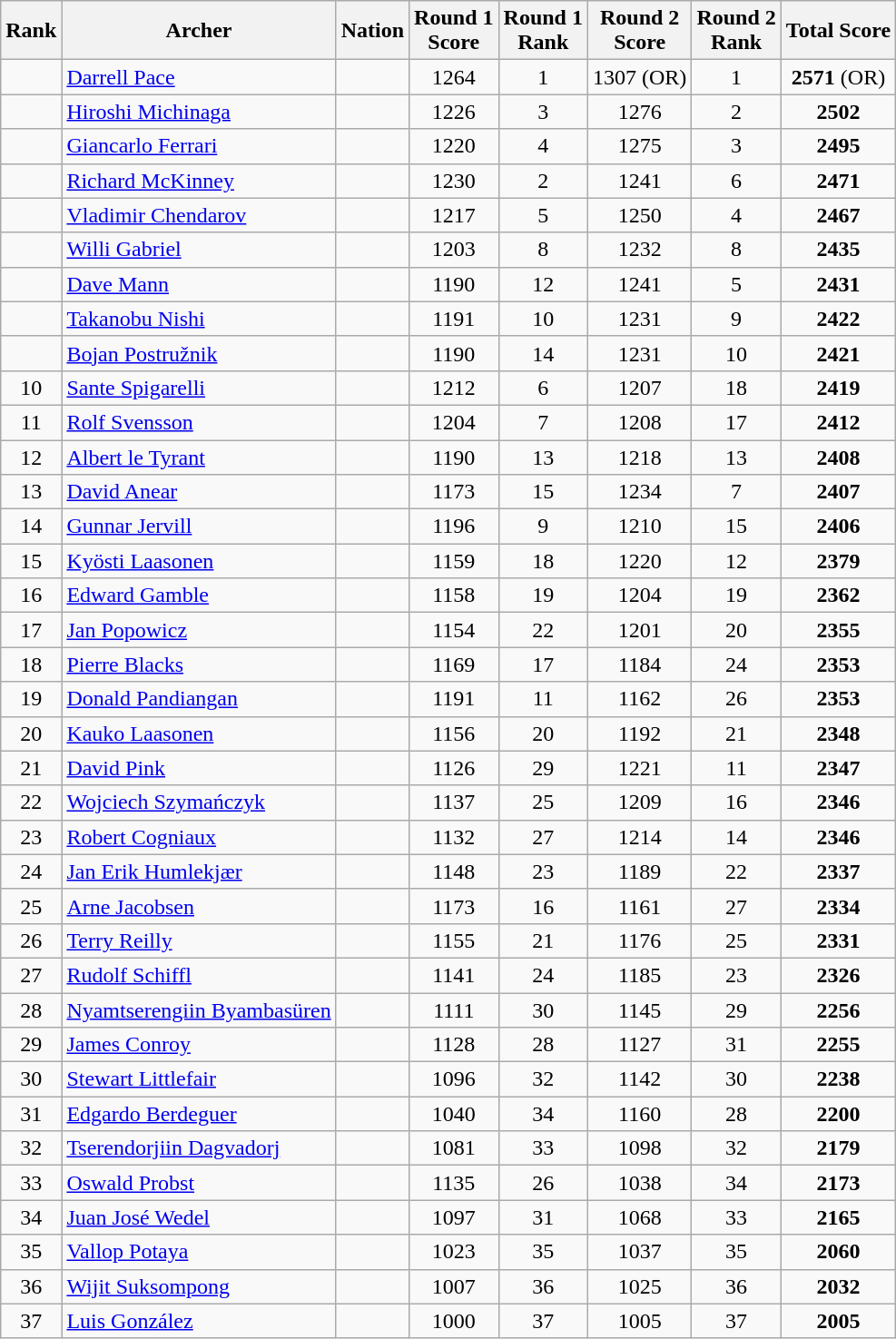<table class="wikitable sortable" style="text-align:center;">
<tr>
<th>Rank</th>
<th>Archer</th>
<th>Nation</th>
<th>Round 1 <br> Score</th>
<th>Round 1 <br> Rank</th>
<th>Round 2 <br> Score</th>
<th>Round 2 <br> Rank</th>
<th>Total Score</th>
</tr>
<tr>
<td></td>
<td align=left><a href='#'>Darrell Pace</a></td>
<td align=left></td>
<td>1264</td>
<td>1</td>
<td>1307 (OR)</td>
<td>1</td>
<td><strong>2571</strong> (OR)</td>
</tr>
<tr>
<td></td>
<td align=left><a href='#'>Hiroshi Michinaga</a></td>
<td align=left></td>
<td>1226</td>
<td>3</td>
<td>1276</td>
<td>2</td>
<td><strong>2502</strong></td>
</tr>
<tr>
<td></td>
<td align=left><a href='#'>Giancarlo Ferrari</a></td>
<td align=left></td>
<td>1220</td>
<td>4</td>
<td>1275</td>
<td>3</td>
<td><strong>2495</strong></td>
</tr>
<tr>
<td></td>
<td align=left><a href='#'>Richard McKinney</a></td>
<td align=left></td>
<td>1230</td>
<td>2</td>
<td>1241</td>
<td>6</td>
<td><strong>2471</strong></td>
</tr>
<tr>
<td></td>
<td align=left><a href='#'>Vladimir Chendarov</a></td>
<td align=left></td>
<td>1217</td>
<td>5</td>
<td>1250</td>
<td>4</td>
<td><strong>2467</strong></td>
</tr>
<tr>
<td></td>
<td align=left><a href='#'>Willi Gabriel</a></td>
<td align=left></td>
<td>1203</td>
<td>8</td>
<td>1232</td>
<td>8</td>
<td><strong>2435</strong></td>
</tr>
<tr>
<td></td>
<td align=left><a href='#'>Dave Mann</a></td>
<td align=left></td>
<td>1190</td>
<td>12</td>
<td>1241</td>
<td>5</td>
<td><strong>2431</strong></td>
</tr>
<tr>
<td></td>
<td align=left><a href='#'>Takanobu Nishi</a></td>
<td align=left></td>
<td>1191</td>
<td>10</td>
<td>1231</td>
<td>9</td>
<td><strong>2422</strong></td>
</tr>
<tr>
<td></td>
<td align=left><a href='#'>Bojan Postružnik</a></td>
<td align=left></td>
<td>1190</td>
<td>14</td>
<td>1231</td>
<td>10</td>
<td><strong>2421</strong></td>
</tr>
<tr>
<td>10</td>
<td align=left><a href='#'>Sante Spigarelli</a></td>
<td align=left></td>
<td>1212</td>
<td>6</td>
<td>1207</td>
<td>18</td>
<td><strong>2419</strong></td>
</tr>
<tr>
<td>11</td>
<td align=left><a href='#'>Rolf Svensson</a></td>
<td align=left></td>
<td>1204</td>
<td>7</td>
<td>1208</td>
<td>17</td>
<td><strong>2412</strong></td>
</tr>
<tr>
<td>12</td>
<td align=left><a href='#'>Albert le Tyrant</a></td>
<td align=left></td>
<td>1190</td>
<td>13</td>
<td>1218</td>
<td>13</td>
<td><strong>2408</strong></td>
</tr>
<tr>
<td>13</td>
<td align=left><a href='#'>David Anear</a></td>
<td align=left></td>
<td>1173</td>
<td>15</td>
<td>1234</td>
<td>7</td>
<td><strong>2407</strong></td>
</tr>
<tr>
<td>14</td>
<td align=left><a href='#'>Gunnar Jervill</a></td>
<td align=left></td>
<td>1196</td>
<td>9</td>
<td>1210</td>
<td>15</td>
<td><strong>2406</strong></td>
</tr>
<tr>
<td>15</td>
<td align=left><a href='#'>Kyösti Laasonen</a></td>
<td align=left></td>
<td>1159</td>
<td>18</td>
<td>1220</td>
<td>12</td>
<td><strong>2379</strong></td>
</tr>
<tr>
<td>16</td>
<td align=left><a href='#'>Edward Gamble</a></td>
<td align=left></td>
<td>1158</td>
<td>19</td>
<td>1204</td>
<td>19</td>
<td><strong>2362</strong></td>
</tr>
<tr>
<td>17</td>
<td align=left><a href='#'>Jan Popowicz</a></td>
<td align=left></td>
<td>1154</td>
<td>22</td>
<td>1201</td>
<td>20</td>
<td><strong>2355</strong></td>
</tr>
<tr>
<td>18</td>
<td align=left><a href='#'>Pierre Blacks</a></td>
<td align=left></td>
<td>1169</td>
<td>17</td>
<td>1184</td>
<td>24</td>
<td><strong>2353</strong></td>
</tr>
<tr>
<td>19</td>
<td align=left><a href='#'>Donald Pandiangan</a></td>
<td align=left></td>
<td>1191</td>
<td>11</td>
<td>1162</td>
<td>26</td>
<td><strong>2353</strong></td>
</tr>
<tr>
<td>20</td>
<td align=left><a href='#'>Kauko Laasonen</a></td>
<td align=left></td>
<td>1156</td>
<td>20</td>
<td>1192</td>
<td>21</td>
<td><strong>2348</strong></td>
</tr>
<tr>
<td>21</td>
<td align=left><a href='#'>David Pink</a></td>
<td align=left></td>
<td>1126</td>
<td>29</td>
<td>1221</td>
<td>11</td>
<td><strong>2347</strong></td>
</tr>
<tr>
<td>22</td>
<td align=left><a href='#'>Wojciech Szymańczyk</a></td>
<td align=left></td>
<td>1137</td>
<td>25</td>
<td>1209</td>
<td>16</td>
<td><strong>2346</strong></td>
</tr>
<tr>
<td>23</td>
<td align=left><a href='#'>Robert Cogniaux</a></td>
<td align=left></td>
<td>1132</td>
<td>27</td>
<td>1214</td>
<td>14</td>
<td><strong>2346</strong></td>
</tr>
<tr>
<td>24</td>
<td align=left><a href='#'>Jan Erik Humlekjær</a></td>
<td align=left></td>
<td>1148</td>
<td>23</td>
<td>1189</td>
<td>22</td>
<td><strong>2337</strong></td>
</tr>
<tr>
<td>25</td>
<td align=left><a href='#'>Arne Jacobsen</a></td>
<td align=left></td>
<td>1173</td>
<td>16</td>
<td>1161</td>
<td>27</td>
<td><strong>2334</strong></td>
</tr>
<tr>
<td>26</td>
<td align=left><a href='#'>Terry Reilly</a></td>
<td align=left></td>
<td>1155</td>
<td>21</td>
<td>1176</td>
<td>25</td>
<td><strong>2331</strong></td>
</tr>
<tr>
<td>27</td>
<td align=left><a href='#'>Rudolf Schiffl</a></td>
<td align=left></td>
<td>1141</td>
<td>24</td>
<td>1185</td>
<td>23</td>
<td><strong>2326</strong></td>
</tr>
<tr>
<td>28</td>
<td align=left><a href='#'>Nyamtserengiin Byambasüren</a></td>
<td align=left></td>
<td>1111</td>
<td>30</td>
<td>1145</td>
<td>29</td>
<td><strong>2256</strong></td>
</tr>
<tr>
<td>29</td>
<td align=left><a href='#'>James Conroy</a></td>
<td align=left></td>
<td>1128</td>
<td>28</td>
<td>1127</td>
<td>31</td>
<td><strong>2255</strong></td>
</tr>
<tr>
<td>30</td>
<td align=left><a href='#'>Stewart Littlefair</a></td>
<td align=left></td>
<td>1096</td>
<td>32</td>
<td>1142</td>
<td>30</td>
<td><strong>2238</strong></td>
</tr>
<tr>
<td>31</td>
<td align=left><a href='#'>Edgardo Berdeguer</a></td>
<td align=left></td>
<td>1040</td>
<td>34</td>
<td>1160</td>
<td>28</td>
<td><strong>2200</strong></td>
</tr>
<tr>
<td>32</td>
<td align=left><a href='#'>Tserendorjiin Dagvadorj</a></td>
<td align=left></td>
<td>1081</td>
<td>33</td>
<td>1098</td>
<td>32</td>
<td><strong>2179</strong></td>
</tr>
<tr>
<td>33</td>
<td align=left><a href='#'>Oswald Probst</a></td>
<td align=left></td>
<td>1135</td>
<td>26</td>
<td>1038</td>
<td>34</td>
<td><strong>2173</strong></td>
</tr>
<tr>
<td>34</td>
<td align=left><a href='#'>Juan José Wedel</a></td>
<td align=left></td>
<td>1097</td>
<td>31</td>
<td>1068</td>
<td>33</td>
<td><strong>2165</strong></td>
</tr>
<tr>
<td>35</td>
<td align=left><a href='#'>Vallop Potaya</a></td>
<td align=left></td>
<td>1023</td>
<td>35</td>
<td>1037</td>
<td>35</td>
<td><strong>2060</strong></td>
</tr>
<tr>
<td>36</td>
<td align=left><a href='#'>Wijit Suksompong</a></td>
<td align=left></td>
<td>1007</td>
<td>36</td>
<td>1025</td>
<td>36</td>
<td><strong>2032</strong></td>
</tr>
<tr>
<td>37</td>
<td align=left><a href='#'>Luis González</a></td>
<td align=left></td>
<td>1000</td>
<td>37</td>
<td>1005</td>
<td>37</td>
<td><strong>2005</strong></td>
</tr>
</table>
